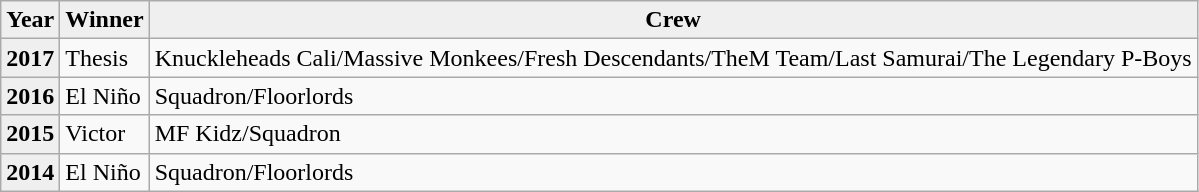<table class="wikitable">
<tr>
<th scope="col" style="background:#efefef;">Year</th>
<th scope="col" style="background:#efefef;">Winner</th>
<th scope="col" style="background:#efefef;">Crew</th>
</tr>
<tr>
<th scope="row" style="background:#efefef;">2017</th>
<td> Thesis</td>
<td>Knuckleheads Cali/Massive Monkees/Fresh Descendants/TheM Team/Last Samurai/The Legendary P-Boys</td>
</tr>
<tr>
<th scope="row" style="background:#efefef;">2016</th>
<td> El Niño</td>
<td>Squadron/Floorlords</td>
</tr>
<tr>
<th scope="row" style="background:#efefef;">2015</th>
<td> Victor</td>
<td>MF Kidz/Squadron</td>
</tr>
<tr>
<th scope="row" style="background:#efefef;">2014</th>
<td> El Niño</td>
<td>Squadron/Floorlords</td>
</tr>
</table>
